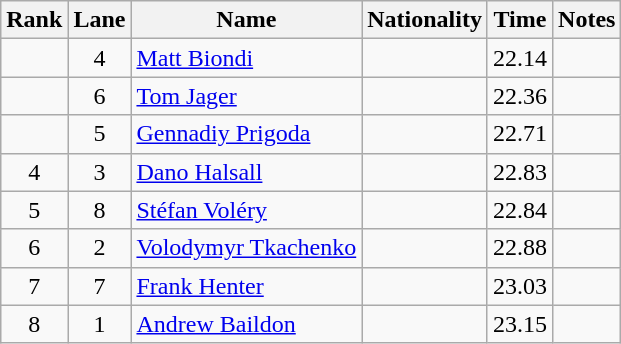<table class="wikitable sortable" style="text-align:center">
<tr>
<th>Rank</th>
<th>Lane</th>
<th>Name</th>
<th>Nationality</th>
<th>Time</th>
<th>Notes</th>
</tr>
<tr>
<td></td>
<td>4</td>
<td align=left><a href='#'>Matt Biondi</a></td>
<td align=left></td>
<td>22.14</td>
<td></td>
</tr>
<tr>
<td></td>
<td>6</td>
<td align=left><a href='#'>Tom Jager</a></td>
<td align=left></td>
<td>22.36</td>
<td></td>
</tr>
<tr>
<td></td>
<td>5</td>
<td align=left><a href='#'>Gennadiy Prigoda</a></td>
<td align=left></td>
<td>22.71</td>
<td></td>
</tr>
<tr>
<td>4</td>
<td>3</td>
<td align=left><a href='#'>Dano Halsall</a></td>
<td align=left></td>
<td>22.83</td>
<td></td>
</tr>
<tr>
<td>5</td>
<td>8</td>
<td align=left><a href='#'>Stéfan Voléry</a></td>
<td align=left></td>
<td>22.84</td>
<td></td>
</tr>
<tr>
<td>6</td>
<td>2</td>
<td align=left><a href='#'>Volodymyr Tkachenko</a></td>
<td align=left></td>
<td>22.88</td>
<td></td>
</tr>
<tr>
<td>7</td>
<td>7</td>
<td align=left><a href='#'>Frank Henter</a></td>
<td align=left></td>
<td>23.03</td>
<td></td>
</tr>
<tr>
<td>8</td>
<td>1</td>
<td align=left><a href='#'>Andrew Baildon</a></td>
<td align=left></td>
<td>23.15</td>
<td></td>
</tr>
</table>
